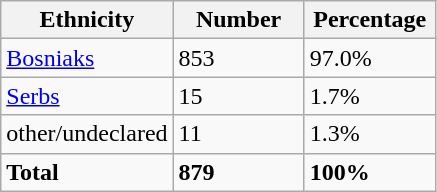<table class="wikitable">
<tr>
<th width="100px">Ethnicity</th>
<th width="80px">Number</th>
<th width="80px">Percentage</th>
</tr>
<tr>
<td><a href='#'>Bosniaks</a></td>
<td>853</td>
<td>97.0%</td>
</tr>
<tr>
<td><a href='#'>Serbs</a></td>
<td>15</td>
<td>1.7%</td>
</tr>
<tr>
<td>other/undeclared</td>
<td>11</td>
<td>1.3%</td>
</tr>
<tr>
<td><strong>Total</strong></td>
<td><strong>879</strong></td>
<td><strong>100%</strong></td>
</tr>
</table>
